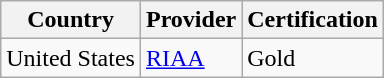<table class="wikitable">
<tr>
<th>Country</th>
<th>Provider</th>
<th>Certification</th>
</tr>
<tr>
<td>United States</td>
<td><a href='#'>RIAA</a></td>
<td>Gold</td>
</tr>
</table>
